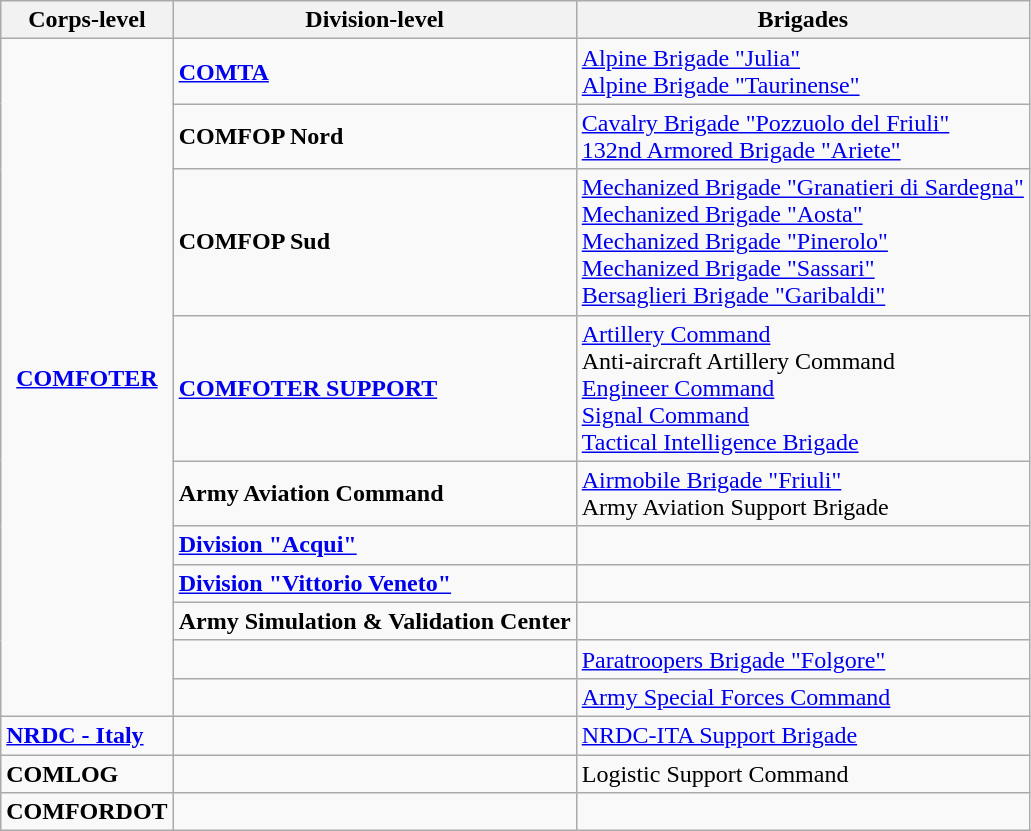<table class="wikitable">
<tr>
<th>Corps-level</th>
<th>Division-level</th>
<th>Brigades</th>
</tr>
<tr>
<td rowspan="10" colspan="1" style="text-align: center;"> <strong><a href='#'>COMFOTER</a></strong></td>
<td> <strong><a href='#'>COMTA</a></strong></td>
<td> <a href='#'>Alpine Brigade "Julia"</a><br> <a href='#'>Alpine Brigade "Taurinense"</a></td>
</tr>
<tr>
<td> <strong>COMFOP Nord</strong></td>
<td> <a href='#'>Cavalry Brigade "Pozzuolo del Friuli"</a><br> <a href='#'>132nd Armored Brigade "Ariete"</a></td>
</tr>
<tr>
<td> <strong>COMFOP Sud</strong></td>
<td> <a href='#'>Mechanized Brigade "Granatieri di Sardegna"</a><br> <a href='#'>Mechanized Brigade "Aosta"</a><br> <a href='#'>Mechanized Brigade "Pinerolo"</a><br> <a href='#'>Mechanized Brigade "Sassari"</a><br> <a href='#'>Bersaglieri Brigade "Garibaldi"</a></td>
</tr>
<tr>
<td> <strong><a href='#'>COMFOTER SUPPORT</a></strong></td>
<td> <a href='#'>Artillery Command</a><br> Anti-aircraft Artillery Command<br> <a href='#'>Engineer Command</a><br>  <a href='#'>Signal Command</a><br> <a href='#'>Tactical Intelligence Brigade</a></td>
</tr>
<tr>
<td> <strong>Army Aviation Command</strong></td>
<td> <a href='#'>Airmobile Brigade "Friuli"</a><br> Army Aviation Support Brigade</td>
</tr>
<tr>
<td> <strong><a href='#'>Division "Acqui"</a></strong></td>
<td></td>
</tr>
<tr>
<td> <strong><a href='#'>Division "Vittorio Veneto"</a></strong></td>
<td></td>
</tr>
<tr>
<td> <strong>Army Simulation & Validation Center</strong></td>
<td></td>
</tr>
<tr>
<td></td>
<td> <a href='#'>Paratroopers Brigade "Folgore"</a></td>
</tr>
<tr>
<td></td>
<td> <a href='#'>Army Special Forces Command</a></td>
</tr>
<tr>
<td> <strong><a href='#'>NRDC - Italy</a></strong></td>
<td></td>
<td> <a href='#'>NRDC-ITA Support Brigade</a></td>
</tr>
<tr>
<td> <strong>COMLOG</strong></td>
<td></td>
<td> Logistic Support Command</td>
</tr>
<tr>
<td> <strong>COMFORDOT</strong></td>
<td></td>
</tr>
</table>
